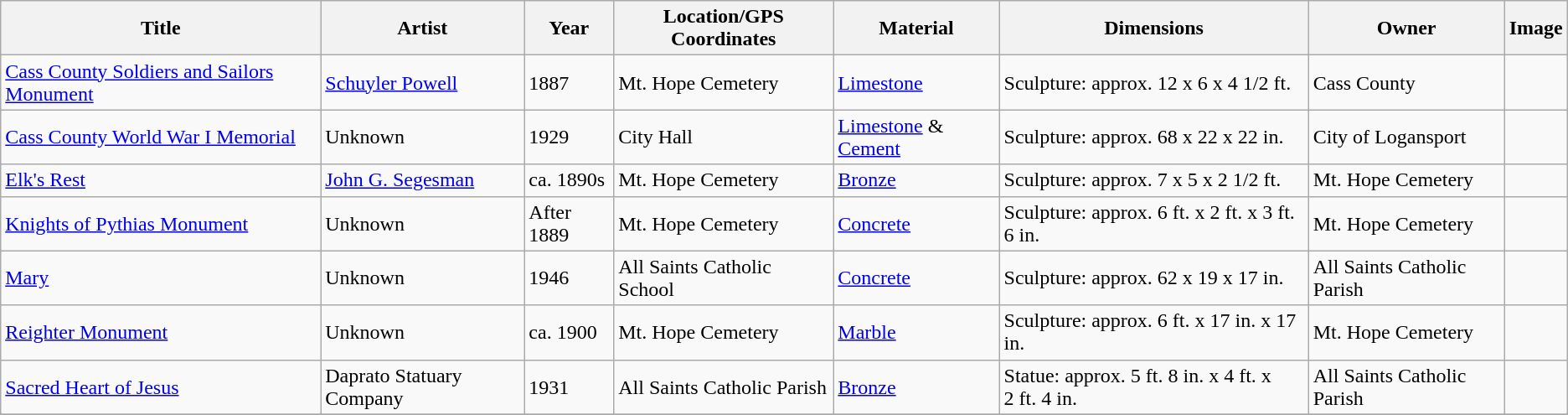<table class="wikitable sortable">
<tr>
<th>Title</th>
<th>Artist</th>
<th>Year</th>
<th>Location/GPS Coordinates</th>
<th>Material</th>
<th>Dimensions</th>
<th>Owner</th>
<th>Image</th>
</tr>
<tr>
<td><a href='#'>Cass County Soldiers and Sailors Monument</a></td>
<td><a href='#'>Schuyler Powell</a></td>
<td>1887</td>
<td>Mt. Hope Cemetery</td>
<td><a href='#'>Limestone</a></td>
<td>Sculpture: approx. 12 x 6 x 4 1/2 ft.</td>
<td>Cass County</td>
<td></td>
</tr>
<tr>
<td><a href='#'>Cass County World War I Memorial</a></td>
<td>Unknown</td>
<td>1929</td>
<td>City Hall</td>
<td><a href='#'>Limestone</a> & <a href='#'>Cement</a></td>
<td>Sculpture: approx. 68 x 22 x 22 in.</td>
<td>City of Logansport</td>
<td></td>
</tr>
<tr>
<td><a href='#'>Elk's Rest</a></td>
<td><a href='#'>John G. Segesman</a></td>
<td>ca. 1890s</td>
<td>Mt. Hope Cemetery</td>
<td><a href='#'>Bronze</a></td>
<td>Sculpture: approx. 7 x 5 x 2 1/2 ft.</td>
<td>Mt. Hope Cemetery</td>
<td></td>
</tr>
<tr>
<td><a href='#'>Knights of Pythias Monument</a></td>
<td>Unknown</td>
<td>After 1889</td>
<td>Mt. Hope Cemetery</td>
<td><a href='#'>Concrete</a></td>
<td>Sculpture: approx. 6 ft. x 2 ft. x 3 ft. 6 in.</td>
<td>Mt. Hope Cemetery</td>
<td></td>
</tr>
<tr>
<td><a href='#'>Mary</a></td>
<td>Unknown</td>
<td>1946</td>
<td>All Saints Catholic School </td>
<td><a href='#'>Concrete</a></td>
<td>Sculpture: approx. 62 x 19 x 17 in.</td>
<td>All Saints Catholic Parish</td>
<td></td>
</tr>
<tr>
<td><a href='#'>Reighter Monument</a></td>
<td>Unknown</td>
<td>ca. 1900</td>
<td>Mt. Hope Cemetery</td>
<td><a href='#'>Marble</a></td>
<td>Sculpture: approx. 6 ft. x 17 in. x 17 in.</td>
<td>Mt. Hope Cemetery</td>
<td></td>
</tr>
<tr>
<td><a href='#'>Sacred Heart of Jesus</a></td>
<td>Daprato Statuary Company</td>
<td>1931</td>
<td>All Saints Catholic Parish</td>
<td><a href='#'>Bronze</a></td>
<td>Statue: approx. 5 ft. 8 in. x 4 ft. x 2 ft. 4 in.</td>
<td>All Saints Catholic Parish</td>
<td></td>
</tr>
<tr>
</tr>
</table>
